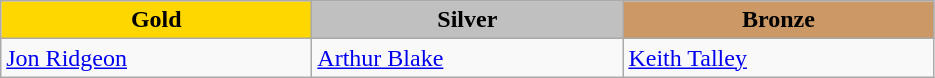<table class="wikitable" style="text-align:left">
<tr align="center">
<td width=200 bgcolor=gold><strong>Gold</strong></td>
<td width=200 bgcolor=silver><strong>Silver</strong></td>
<td width=200 bgcolor=CC9966><strong>Bronze</strong></td>
</tr>
<tr>
<td><a href='#'>Jon Ridgeon</a><br><em></em></td>
<td><a href='#'>Arthur Blake</a><br><em></em></td>
<td><a href='#'>Keith Talley</a><br><em></em></td>
</tr>
</table>
